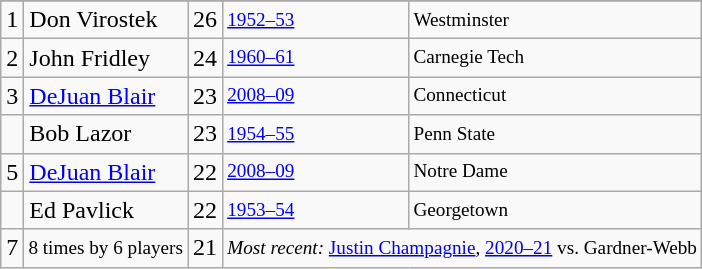<table class="wikitable">
<tr>
</tr>
<tr>
<td>1</td>
<td>Don Virostek</td>
<td>26</td>
<td style="font-size:80%;"><a href='#'>1952–53</a></td>
<td style="font-size:80%;">Westminster</td>
</tr>
<tr>
<td>2</td>
<td>John Fridley</td>
<td>24</td>
<td style="font-size:80%;"><a href='#'>1960–61</a></td>
<td style="font-size:80%;">Carnegie Tech</td>
</tr>
<tr>
<td>3</td>
<td><a href='#'>DeJuan Blair</a></td>
<td>23</td>
<td style="font-size:80%;"><a href='#'>2008–09</a></td>
<td style="font-size:80%;">Connecticut</td>
</tr>
<tr>
<td></td>
<td>Bob Lazor</td>
<td>23</td>
<td style="font-size:80%;"><a href='#'>1954–55</a></td>
<td style="font-size:80%;">Penn State</td>
</tr>
<tr>
<td>5</td>
<td><a href='#'>DeJuan Blair</a></td>
<td>22</td>
<td style="font-size:80%;"><a href='#'>2008–09</a></td>
<td style="font-size:80%;">Notre Dame</td>
</tr>
<tr>
<td></td>
<td>Ed Pavlick</td>
<td>22</td>
<td style="font-size:80%;"><a href='#'>1953–54</a></td>
<td style="font-size:80%;">Georgetown</td>
</tr>
<tr>
<td>7</td>
<td style="font-size:80%;">8 times by 6 players</td>
<td>21</td>
<td style="font-size:80%;" colspan=2><em>Most recent:</em> <a href='#'>Justin Champagnie</a>, <a href='#'>2020–21</a> vs. Gardner-Webb</td>
</tr>
</table>
